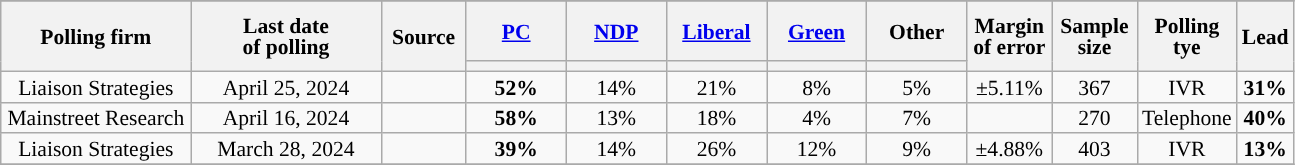<table class="wikitable sortable mw-datatable" style="text-align:center; font-size:90%; line-height:14px">
<tr>
</tr>
<tr style="height:40px;">
<th style="width:120px" rowspan="2">Polling firm</th>
<th style="width:120px" rowspan="2">Last date<br>of polling</th>
<th style="width:50px;" rowspan="2">Source</th>
<th style="width:60px;"><a href='#'>PC</a></th>
<th style="width:60px;"><a href='#'>NDP</a></th>
<th style="width:60px;"><a href='#'>Liberal</a></th>
<th style="width:60px;"><a href='#'>Green</a></th>
<th style="width:60px;">Other</th>
<th rowspan="2" style="width:50px;">Margin of error</th>
<th rowspan="2" style="width:50px;">Sample size</th>
<th rowspan="2" style="width:50px;">Polling tye</th>
<th rowspan="2" style="width:25px;" data-sort-type="number">Lead</th>
</tr>
<tr class="sorttop">
<th style="background:"></th>
<th style="background:"></th>
<th style="background:"></th>
<th style="background:"></th>
<th style="background:"></th>
</tr>
<tr>
<td>Liaison Strategies</td>
<td>April 25, 2024</td>
<td></td>
<td><strong>52%</strong></td>
<td>14%</td>
<td>21%</td>
<td>8%</td>
<td>5%</td>
<td>±5.11%</td>
<td>367</td>
<td>IVR</td>
<td><strong>31%</strong></td>
</tr>
<tr>
<td>Mainstreet Research</td>
<td>April 16, 2024</td>
<td></td>
<td><strong>58%</strong></td>
<td>13%</td>
<td>18%</td>
<td>4%</td>
<td>7%</td>
<td></td>
<td>270</td>
<td>Telephone</td>
<td><strong>40%</strong></td>
</tr>
<tr>
<td>Liaison Strategies</td>
<td>March 28, 2024</td>
<td></td>
<td><strong>39%</strong></td>
<td>14%</td>
<td>26%</td>
<td>12%</td>
<td>9%</td>
<td>±4.88%</td>
<td>403</td>
<td>IVR</td>
<td><strong>13%</strong></td>
</tr>
<tr>
</tr>
</table>
